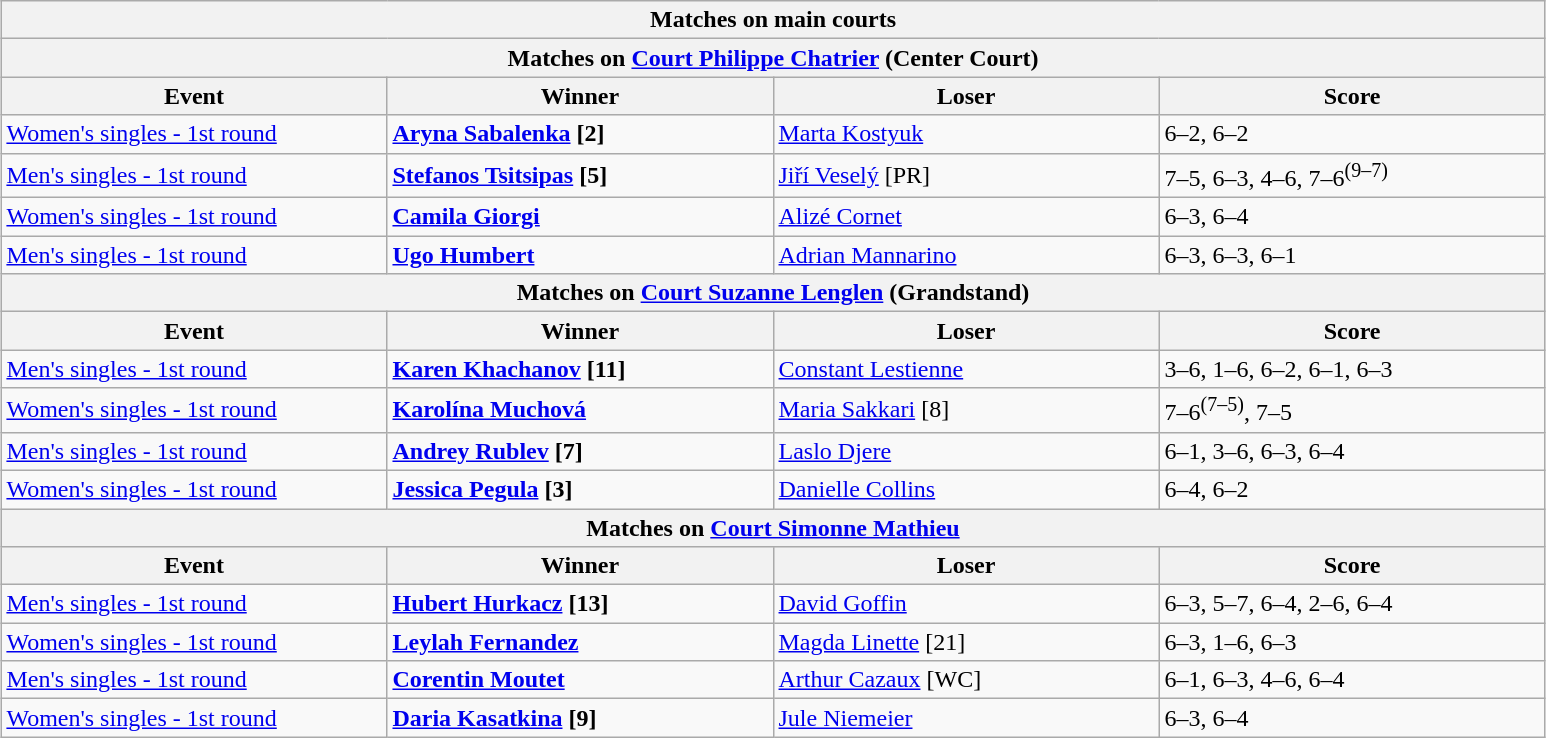<table class="wikitable" style="margin:auto;">
<tr>
<th colspan=4 style=white-space:nowrap>Matches on main courts</th>
</tr>
<tr>
<th colspan=4>Matches on <a href='#'>Court Philippe Chatrier</a> (Center Court)</th>
</tr>
<tr>
<th width=250>Event</th>
<th width=250>Winner</th>
<th width=250>Loser</th>
<th width=250>Score</th>
</tr>
<tr>
<td><a href='#'>Women's singles - 1st round</a></td>
<td><strong> <a href='#'>Aryna Sabalenka</a> [2]</strong></td>
<td> <a href='#'>Marta Kostyuk</a></td>
<td>6–2, 6–2</td>
</tr>
<tr>
<td><a href='#'>Men's singles - 1st round</a></td>
<td><strong> <a href='#'>Stefanos Tsitsipas</a> [5]</strong></td>
<td> <a href='#'>Jiří Veselý</a> [PR]</td>
<td>7–5, 6–3, 4–6, 7–6<sup>(9–7)</sup></td>
</tr>
<tr>
<td><a href='#'>Women's singles - 1st round</a></td>
<td><strong> <a href='#'>Camila Giorgi</a></strong></td>
<td> <a href='#'>Alizé Cornet</a></td>
<td>6–3, 6–4</td>
</tr>
<tr>
<td><a href='#'>Men's singles - 1st round</a></td>
<td><strong> <a href='#'>Ugo Humbert</a></strong></td>
<td> <a href='#'>Adrian Mannarino</a></td>
<td>6–3, 6–3, 6–1</td>
</tr>
<tr>
<th colspan=4>Matches on <a href='#'>Court Suzanne Lenglen</a> (Grandstand)</th>
</tr>
<tr>
<th width=250>Event</th>
<th width=250>Winner</th>
<th width=250>Loser</th>
<th width=250>Score</th>
</tr>
<tr>
<td><a href='#'>Men's singles - 1st round</a></td>
<td><strong> <a href='#'>Karen Khachanov</a> [11]</strong></td>
<td> <a href='#'>Constant Lestienne</a></td>
<td>3–6, 1–6, 6–2, 6–1, 6–3</td>
</tr>
<tr>
<td><a href='#'>Women's singles - 1st round</a></td>
<td><strong> <a href='#'>Karolína Muchová</a></strong></td>
<td> <a href='#'>Maria Sakkari</a> [8]</td>
<td>7–6<sup>(7–5)</sup>, 7–5</td>
</tr>
<tr>
<td><a href='#'>Men's singles - 1st round</a></td>
<td><strong> <a href='#'>Andrey Rublev</a> [7]</strong></td>
<td> <a href='#'>Laslo Djere</a></td>
<td>6–1, 3–6, 6–3, 6–4</td>
</tr>
<tr>
<td><a href='#'>Women's singles - 1st round</a></td>
<td><strong> <a href='#'>Jessica Pegula</a> [3]</strong></td>
<td> <a href='#'>Danielle Collins</a></td>
<td>6–4, 6–2</td>
</tr>
<tr>
<th colspan=4>Matches on <a href='#'>Court Simonne Mathieu</a></th>
</tr>
<tr>
<th width=250>Event</th>
<th width=250>Winner</th>
<th width=250>Loser</th>
<th width=250>Score</th>
</tr>
<tr>
<td><a href='#'>Men's singles - 1st round</a></td>
<td><strong> <a href='#'>Hubert Hurkacz</a> [13]</strong></td>
<td> <a href='#'>David Goffin</a></td>
<td>6–3, 5–7, 6–4, 2–6, 6–4</td>
</tr>
<tr>
<td><a href='#'>Women's singles - 1st round</a></td>
<td><strong> <a href='#'>Leylah Fernandez</a></strong></td>
<td> <a href='#'>Magda Linette</a> [21]</td>
<td>6–3, 1–6, 6–3</td>
</tr>
<tr>
<td><a href='#'>Men's singles - 1st round</a></td>
<td><strong> <a href='#'>Corentin Moutet</a></strong></td>
<td> <a href='#'>Arthur Cazaux</a> [WC]</td>
<td>6–1, 6–3, 4–6, 6–4</td>
</tr>
<tr>
<td><a href='#'>Women's singles - 1st round</a></td>
<td><strong> <a href='#'>Daria Kasatkina</a> [9]</strong></td>
<td> <a href='#'>Jule Niemeier</a></td>
<td>6–3, 6–4</td>
</tr>
</table>
